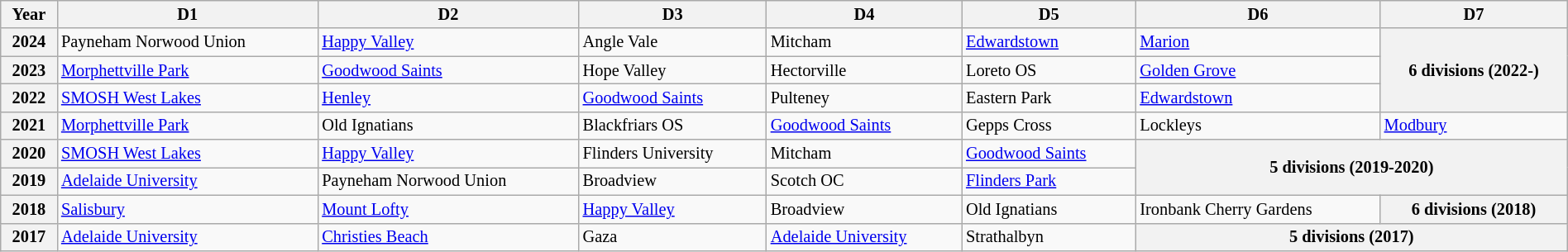<table class="wikitable sortable" style="width:100%; font-size:85%;">
<tr>
<th>Year</th>
<th>D1</th>
<th>D2</th>
<th>D3</th>
<th>D4</th>
<th>D5</th>
<th>D6</th>
<th>D7</th>
</tr>
<tr>
<th>2024</th>
<td>Payneham Norwood Union</td>
<td><a href='#'>Happy Valley</a></td>
<td>Angle Vale</td>
<td>Mitcham</td>
<td><a href='#'>Edwardstown</a></td>
<td><a href='#'>Marion</a></td>
<th rowspan="3">6 divisions (2022-)</th>
</tr>
<tr>
<th>2023</th>
<td><a href='#'>Morphettville Park</a></td>
<td><a href='#'>Goodwood Saints</a></td>
<td>Hope Valley</td>
<td>Hectorville</td>
<td>Loreto OS</td>
<td><a href='#'>Golden Grove</a></td>
</tr>
<tr>
<th>2022</th>
<td><a href='#'>SMOSH West Lakes</a></td>
<td><a href='#'>Henley</a></td>
<td><a href='#'>Goodwood Saints</a></td>
<td>Pulteney</td>
<td>Eastern Park</td>
<td><a href='#'>Edwardstown</a></td>
</tr>
<tr>
<th>2021</th>
<td><a href='#'>Morphettville Park</a></td>
<td>Old Ignatians</td>
<td>Blackfriars OS</td>
<td><a href='#'>Goodwood Saints</a></td>
<td>Gepps Cross</td>
<td>Lockleys</td>
<td><a href='#'>Modbury</a></td>
</tr>
<tr>
<th>2020</th>
<td><a href='#'>SMOSH West Lakes</a></td>
<td><a href='#'>Happy Valley</a></td>
<td>Flinders University</td>
<td>Mitcham</td>
<td><a href='#'>Goodwood Saints</a></td>
<th colspan="2" rowspan="2">5 divisions (2019-2020)</th>
</tr>
<tr>
<th>2019</th>
<td><a href='#'>Adelaide University</a></td>
<td>Payneham Norwood Union</td>
<td>Broadview</td>
<td>Scotch OC</td>
<td><a href='#'>Flinders Park</a></td>
</tr>
<tr>
<th>2018</th>
<td><a href='#'>Salisbury</a></td>
<td><a href='#'>Mount Lofty</a></td>
<td><a href='#'>Happy Valley</a></td>
<td>Broadview</td>
<td>Old Ignatians</td>
<td>Ironbank Cherry Gardens</td>
<th>6 divisions (2018)</th>
</tr>
<tr>
<th>2017</th>
<td><a href='#'>Adelaide University</a></td>
<td><a href='#'>Christies Beach</a></td>
<td>Gaza</td>
<td><a href='#'>Adelaide University</a></td>
<td>Strathalbyn</td>
<th colspan="2">5 divisions (2017)</th>
</tr>
</table>
